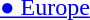<table>
<tr valign="top">
<td rowspan="3"></td>
<td><br><table>
<tr>
<td><a href='#'>● Europe</a></td>
</tr>
</table>
</td>
</tr>
</table>
